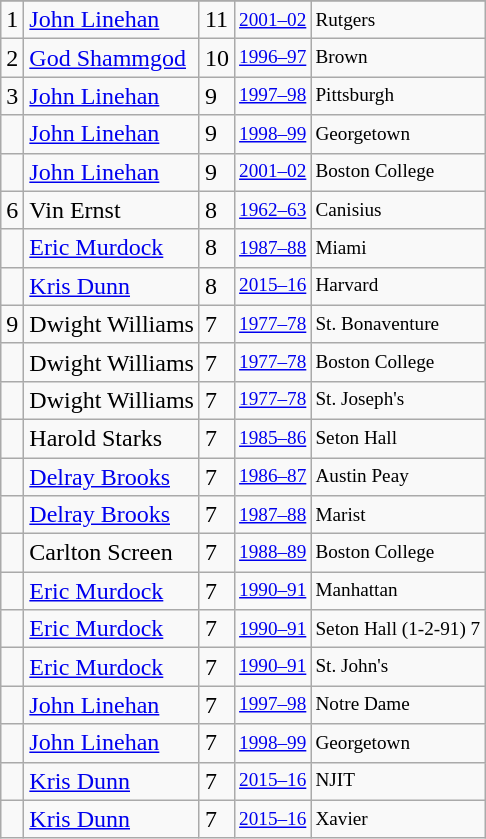<table class="wikitable">
<tr>
</tr>
<tr>
<td>1</td>
<td><a href='#'>John Linehan</a></td>
<td>11</td>
<td style="font-size:80%;"><a href='#'>2001–02</a></td>
<td style="font-size:80%;">Rutgers</td>
</tr>
<tr>
<td>2</td>
<td><a href='#'>God Shammgod</a></td>
<td>10</td>
<td style="font-size:80%;"><a href='#'>1996–97</a></td>
<td style="font-size:80%;">Brown</td>
</tr>
<tr>
<td>3</td>
<td><a href='#'>John Linehan</a></td>
<td>9</td>
<td style="font-size:80%;"><a href='#'>1997–98</a></td>
<td style="font-size:80%;">Pittsburgh</td>
</tr>
<tr>
<td></td>
<td><a href='#'>John Linehan</a></td>
<td>9</td>
<td style="font-size:80%;"><a href='#'>1998–99</a></td>
<td style="font-size:80%;">Georgetown</td>
</tr>
<tr>
<td></td>
<td><a href='#'>John Linehan</a></td>
<td>9</td>
<td style="font-size:80%;"><a href='#'>2001–02</a></td>
<td style="font-size:80%;">Boston College</td>
</tr>
<tr>
<td>6</td>
<td>Vin Ernst</td>
<td>8</td>
<td style="font-size:80%;"><a href='#'>1962–63</a></td>
<td style="font-size:80%;">Canisius</td>
</tr>
<tr>
<td></td>
<td><a href='#'>Eric Murdock</a></td>
<td>8</td>
<td style="font-size:80%;"><a href='#'>1987–88</a></td>
<td style="font-size:80%;">Miami</td>
</tr>
<tr>
<td></td>
<td><a href='#'>Kris Dunn</a></td>
<td>8</td>
<td style="font-size:80%;"><a href='#'>2015–16</a></td>
<td style="font-size:80%;">Harvard</td>
</tr>
<tr>
<td>9</td>
<td>Dwight Williams</td>
<td>7</td>
<td style="font-size:80%;"><a href='#'>1977–78</a></td>
<td style="font-size:80%;">St. Bonaventure</td>
</tr>
<tr>
<td></td>
<td>Dwight Williams</td>
<td>7</td>
<td style="font-size:80%;"><a href='#'>1977–78</a></td>
<td style="font-size:80%;">Boston College</td>
</tr>
<tr>
<td></td>
<td>Dwight Williams</td>
<td>7</td>
<td style="font-size:80%;"><a href='#'>1977–78</a></td>
<td style="font-size:80%;">St. Joseph's</td>
</tr>
<tr>
<td></td>
<td>Harold Starks</td>
<td>7</td>
<td style="font-size:80%;"><a href='#'>1985–86</a></td>
<td style="font-size:80%;">Seton Hall</td>
</tr>
<tr>
<td></td>
<td><a href='#'>Delray Brooks</a></td>
<td>7</td>
<td style="font-size:80%;"><a href='#'>1986–87</a></td>
<td style="font-size:80%;">Austin Peay</td>
</tr>
<tr>
<td></td>
<td><a href='#'>Delray Brooks</a></td>
<td>7</td>
<td style="font-size:80%;"><a href='#'>1987–88</a></td>
<td style="font-size:80%;">Marist</td>
</tr>
<tr>
<td></td>
<td>Carlton Screen</td>
<td>7</td>
<td style="font-size:80%;"><a href='#'>1988–89</a></td>
<td style="font-size:80%;">Boston College</td>
</tr>
<tr>
<td></td>
<td><a href='#'>Eric Murdock</a></td>
<td>7</td>
<td style="font-size:80%;"><a href='#'>1990–91</a></td>
<td style="font-size:80%;">Manhattan</td>
</tr>
<tr>
<td></td>
<td><a href='#'>Eric Murdock</a></td>
<td>7</td>
<td style="font-size:80%;"><a href='#'>1990–91</a></td>
<td style="font-size:80%;">Seton Hall (1-2-91) 7</td>
</tr>
<tr>
<td></td>
<td><a href='#'>Eric Murdock</a></td>
<td>7</td>
<td style="font-size:80%;"><a href='#'>1990–91</a></td>
<td style="font-size:80%;">St. John's</td>
</tr>
<tr>
<td></td>
<td><a href='#'>John Linehan</a></td>
<td>7</td>
<td style="font-size:80%;"><a href='#'>1997–98</a></td>
<td style="font-size:80%;">Notre Dame</td>
</tr>
<tr>
<td></td>
<td><a href='#'>John Linehan</a></td>
<td>7</td>
<td style="font-size:80%;"><a href='#'>1998–99</a></td>
<td style="font-size:80%;">Georgetown</td>
</tr>
<tr>
<td></td>
<td><a href='#'>Kris Dunn</a></td>
<td>7</td>
<td style="font-size:80%;"><a href='#'>2015–16</a></td>
<td style="font-size:80%;">NJIT</td>
</tr>
<tr>
<td></td>
<td><a href='#'>Kris Dunn</a></td>
<td>7</td>
<td style="font-size:80%;"><a href='#'>2015–16</a></td>
<td style="font-size:80%;">Xavier</td>
</tr>
</table>
